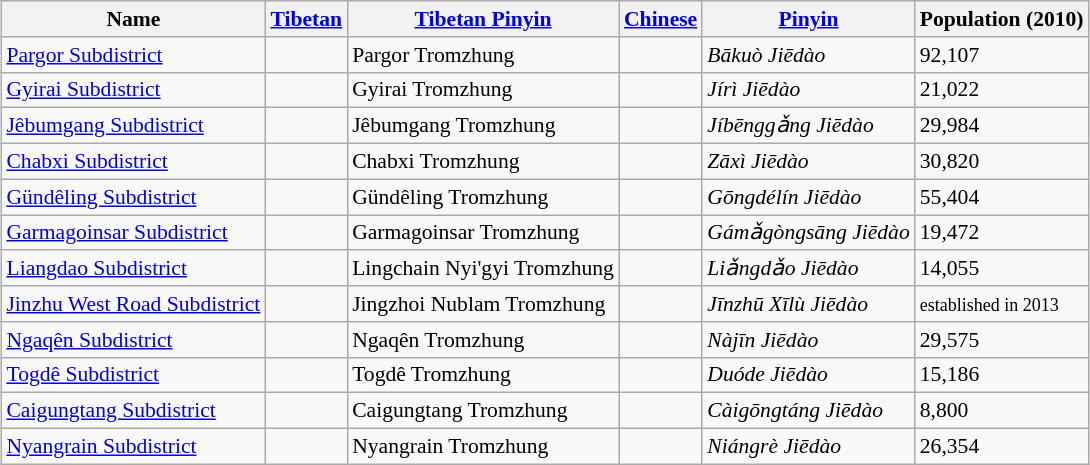<table class="wikitable" style="font-size:90%; margin:auto;">
<tr>
<th>Name</th>
<th><a href='#'>Tibetan</a></th>
<th><a href='#'>Tibetan Pinyin</a></th>
<th><a href='#'>Chinese</a></th>
<th><a href='#'>Pinyin</a></th>
<th>Population (2010)</th>
</tr>
<tr>
<td><a href='#'>Pargor Subdistrict</a></td>
<td></td>
<td>Pargor Tromzhung</td>
<td></td>
<td><em>Bākuò Jiēdào</em></td>
<td>92,107</td>
</tr>
<tr>
<td><a href='#'>Gyirai Subdistrict</a></td>
<td></td>
<td>Gyirai Tromzhung</td>
<td></td>
<td><em>Jírì Jiēdào</em></td>
<td>21,022</td>
</tr>
<tr>
<td><a href='#'>Jêbumgang Subdistrict</a></td>
<td></td>
<td>Jêbumgang Tromzhung</td>
<td></td>
<td><em>Jíbēnggǎng Jiēdào</em></td>
<td>29,984</td>
</tr>
<tr>
<td><a href='#'>Chabxi Subdistrict</a></td>
<td></td>
<td>Chabxi Tromzhung</td>
<td></td>
<td><em>Zāxì Jiēdào</em></td>
<td>30,820</td>
</tr>
<tr>
<td><a href='#'>Gündêling Subdistrict</a></td>
<td></td>
<td>Gündêling Tromzhung</td>
<td></td>
<td><em>Gōngdélín Jiēdào</em></td>
<td>55,404</td>
</tr>
<tr>
<td><a href='#'>Garmagoinsar Subdistrict</a></td>
<td></td>
<td>Garmagoinsar Tromzhung</td>
<td></td>
<td><em>Gámǎgòngsāng Jiēdào</em></td>
<td>19,472</td>
</tr>
<tr>
<td><a href='#'>Liangdao Subdistrict</a></td>
<td></td>
<td>Lingchain Nyi'gyi Tromzhung</td>
<td></td>
<td><em>Liǎngdǎo Jiēdào</em></td>
<td>14,055</td>
</tr>
<tr>
<td><a href='#'>Jinzhu West Road Subdistrict</a></td>
<td></td>
<td>Jingzhoi Nublam Tromzhung</td>
<td></td>
<td><em>Jīnzhū Xīlù Jiēdào</em></td>
<td><small>established in 2013</small></td>
</tr>
<tr>
<td><a href='#'>Ngaqên Subdistrict</a></td>
<td></td>
<td>Ngaqên Tromzhung</td>
<td></td>
<td><em>Nàjīn Jiēdào</em></td>
<td>29,575</td>
</tr>
<tr>
<td><a href='#'>Togdê Subdistrict</a></td>
<td></td>
<td>Togdê Tromzhung</td>
<td></td>
<td><em>Duóde Jiēdào</em></td>
<td>15,186</td>
</tr>
<tr>
<td><a href='#'>Caigungtang Subdistrict</a></td>
<td></td>
<td>Caigungtang Tromzhung</td>
<td></td>
<td><em>Càigōngtáng Jiēdào</em></td>
<td>8,800</td>
</tr>
<tr>
<td><a href='#'>Nyangrain Subdistrict</a></td>
<td></td>
<td>Nyangrain Tromzhung</td>
<td></td>
<td><em>Niángrè Jiēdào</em></td>
<td>26,354</td>
</tr>
</table>
